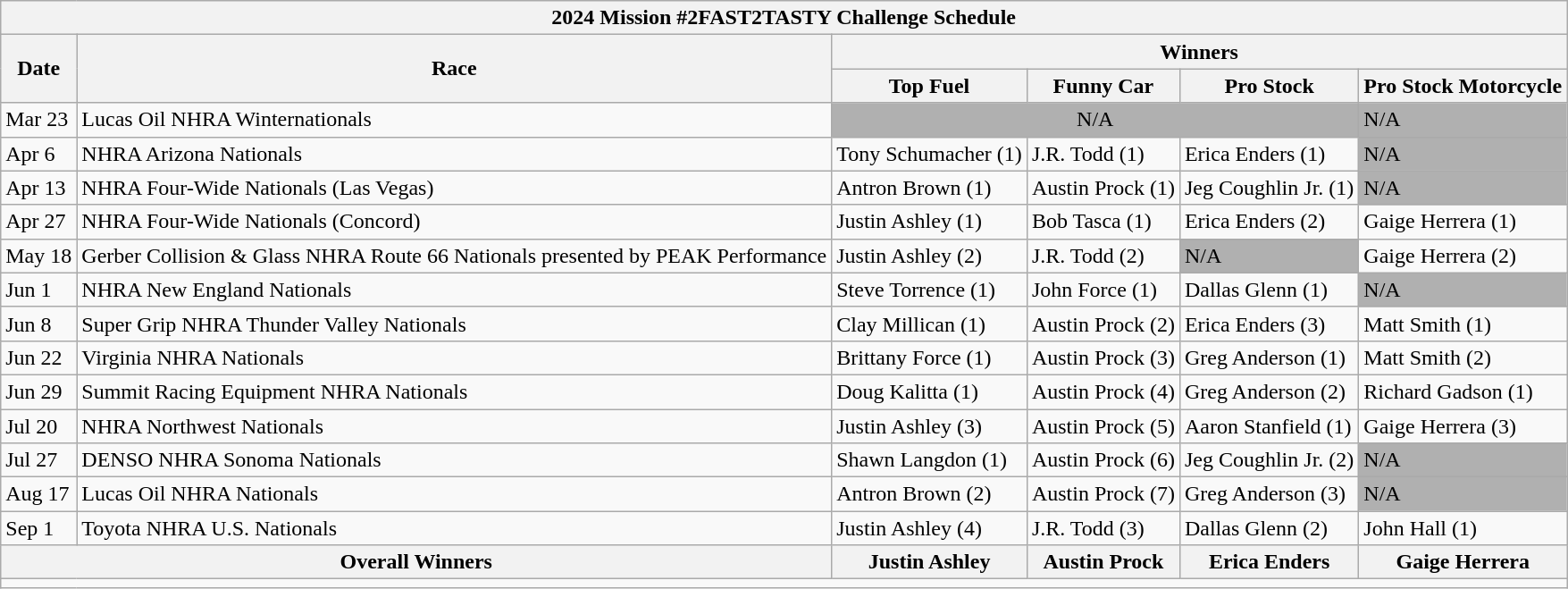<table class="wikitable">
<tr>
<th colspan="6">2024 Mission #2FAST2TASTY Challenge Schedule</th>
</tr>
<tr>
<th rowspan="2">Date</th>
<th rowspan="2">Race</th>
<th colspan="4">Winners</th>
</tr>
<tr>
<th>Top Fuel</th>
<th>Funny Car</th>
<th>Pro Stock</th>
<th>Pro Stock Motorcycle</th>
</tr>
<tr>
<td>Mar 23</td>
<td>Lucas Oil NHRA Winternationals</td>
<td colspan="3" align="center" style="background:#b0b0b0;">N/A</td>
<td style="background:#b0b0b0;">N/A</td>
</tr>
<tr>
<td>Apr 6</td>
<td>NHRA Arizona Nationals</td>
<td>Tony Schumacher (1)</td>
<td>J.R. Todd (1)</td>
<td>Erica Enders (1)</td>
<td style="background:#b0b0b0;">N/A</td>
</tr>
<tr>
<td>Apr 13</td>
<td>NHRA Four-Wide Nationals (Las Vegas)</td>
<td>Antron Brown (1)</td>
<td>Austin Prock (1)</td>
<td>Jeg Coughlin Jr. (1)</td>
<td style="background:#b0b0b0;">N/A</td>
</tr>
<tr>
<td>Apr 27</td>
<td>NHRA Four-Wide Nationals (Concord)</td>
<td>Justin Ashley (1)</td>
<td>Bob Tasca (1)</td>
<td>Erica Enders (2)</td>
<td>Gaige Herrera (1)</td>
</tr>
<tr>
<td>May 18</td>
<td>Gerber Collision & Glass NHRA Route 66 Nationals presented by PEAK Performance</td>
<td>Justin Ashley (2)</td>
<td>J.R. Todd (2)</td>
<td style="background:#b0b0b0;">N/A</td>
<td>Gaige Herrera (2)</td>
</tr>
<tr>
<td>Jun 1</td>
<td>NHRA New England Nationals</td>
<td>Steve Torrence (1)</td>
<td>John Force (1)</td>
<td>Dallas Glenn (1)</td>
<td style="background:#b0b0b0;">N/A</td>
</tr>
<tr>
<td>Jun 8</td>
<td>Super Grip NHRA Thunder Valley Nationals</td>
<td>Clay Millican (1)</td>
<td>Austin Prock (2)</td>
<td>Erica Enders (3)</td>
<td>Matt Smith (1)</td>
</tr>
<tr>
<td>Jun 22</td>
<td>Virginia NHRA Nationals</td>
<td>Brittany Force (1)</td>
<td>Austin Prock (3)</td>
<td>Greg Anderson (1)</td>
<td>Matt Smith (2)</td>
</tr>
<tr>
<td>Jun 29</td>
<td>Summit Racing Equipment NHRA Nationals</td>
<td>Doug Kalitta (1)</td>
<td>Austin Prock (4)</td>
<td>Greg Anderson (2)</td>
<td>Richard Gadson (1)</td>
</tr>
<tr>
<td>Jul 20</td>
<td>NHRA Northwest Nationals</td>
<td>Justin Ashley (3)</td>
<td>Austin Prock (5)</td>
<td>Aaron Stanfield (1)</td>
<td>Gaige Herrera (3)</td>
</tr>
<tr>
<td>Jul 27</td>
<td>DENSO NHRA Sonoma Nationals</td>
<td>Shawn Langdon (1)</td>
<td>Austin Prock (6)</td>
<td>Jeg Coughlin Jr. (2)</td>
<td style="background:#b0b0b0;">N/A</td>
</tr>
<tr>
<td>Aug 17</td>
<td>Lucas Oil NHRA Nationals</td>
<td>Antron Brown (2)</td>
<td>Austin Prock (7)</td>
<td>Greg Anderson (3)</td>
<td style="background:#b0b0b0;">N/A</td>
</tr>
<tr>
<td>Sep 1</td>
<td>Toyota NHRA U.S. Nationals</td>
<td>Justin Ashley (4)</td>
<td>J.R. Todd (3)</td>
<td>Dallas Glenn (2)</td>
<td>John Hall (1)</td>
</tr>
<tr>
<th align="center" colspan="2">Overall Winners</th>
<th>Justin Ashley</th>
<th>Austin Prock</th>
<th>Erica Enders</th>
<th>Gaige Herrera</th>
</tr>
<tr>
<td align="center" colspan="6" style="font-size: 10pt"></td>
</tr>
</table>
